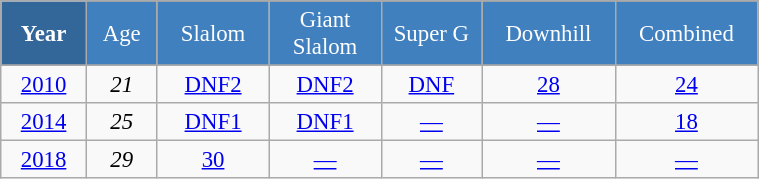<table class="wikitable" style="font-size:95%; text-align:center; border:grey solid 1px; border-collapse:collapse;" width="40%">
<tr style="background-color:#369; color:white;">
<td rowspan="2" colspan="1" width="4%"><strong>Year</strong></td>
</tr>
<tr style="background-color:#4180be; color:white;">
<td width="3%">Age</td>
<td width="5%">Slalom</td>
<td width="5%">Giant<br>Slalom</td>
<td width="5%">Super G</td>
<td width="5%">Downhill</td>
<td width="5%">Combined</td>
</tr>
<tr style="background-color:#8CB2D8; color:white;">
</tr>
<tr>
<td><a href='#'>2010</a></td>
<td><em>21</em></td>
<td><a href='#'>DNF2</a></td>
<td><a href='#'>DNF2</a></td>
<td><a href='#'>DNF</a></td>
<td><a href='#'>28</a></td>
<td><a href='#'>24</a></td>
</tr>
<tr>
<td><a href='#'>2014</a></td>
<td><em>25</em></td>
<td><a href='#'>DNF1</a></td>
<td><a href='#'>DNF1</a></td>
<td><a href='#'>—</a></td>
<td><a href='#'>—</a></td>
<td><a href='#'>18</a></td>
</tr>
<tr>
<td><a href='#'>2018</a></td>
<td><em>29</em></td>
<td><a href='#'>30</a></td>
<td><a href='#'>—</a></td>
<td><a href='#'>—</a></td>
<td><a href='#'>—</a></td>
<td><a href='#'>—</a></td>
</tr>
</table>
